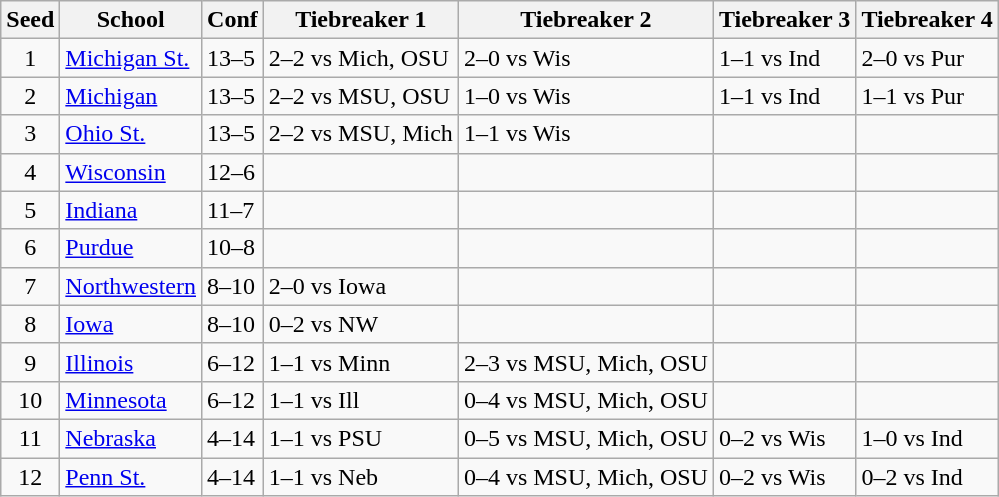<table class="wikitable">
<tr>
<th>Seed</th>
<th>School</th>
<th>Conf</th>
<th>Tiebreaker 1</th>
<th>Tiebreaker 2</th>
<th>Tiebreaker 3</th>
<th>Tiebreaker 4</th>
</tr>
<tr>
<td align=center>1</td>
<td><a href='#'>Michigan St.</a></td>
<td>13–5</td>
<td>2–2 vs Mich, OSU</td>
<td>2–0 vs Wis</td>
<td>1–1 vs Ind</td>
<td>2–0 vs Pur</td>
</tr>
<tr>
<td align=center>2</td>
<td><a href='#'>Michigan</a></td>
<td>13–5</td>
<td>2–2 vs MSU, OSU</td>
<td>1–0 vs Wis</td>
<td>1–1 vs Ind</td>
<td>1–1 vs Pur</td>
</tr>
<tr>
<td align=center>3</td>
<td><a href='#'>Ohio St.</a></td>
<td>13–5</td>
<td>2–2 vs MSU, Mich</td>
<td>1–1 vs Wis</td>
<td></td>
<td></td>
</tr>
<tr>
<td align=center>4</td>
<td><a href='#'>Wisconsin</a></td>
<td>12–6</td>
<td></td>
<td></td>
<td></td>
<td></td>
</tr>
<tr>
<td align=center>5</td>
<td><a href='#'>Indiana</a></td>
<td>11–7</td>
<td></td>
<td></td>
<td></td>
<td></td>
</tr>
<tr>
<td align=center>6</td>
<td><a href='#'>Purdue</a></td>
<td>10–8</td>
<td></td>
<td></td>
<td></td>
<td></td>
</tr>
<tr>
<td align=center>7</td>
<td><a href='#'>Northwestern</a></td>
<td>8–10</td>
<td>2–0 vs Iowa</td>
<td></td>
<td></td>
<td></td>
</tr>
<tr>
<td align=center>8</td>
<td><a href='#'>Iowa</a></td>
<td>8–10</td>
<td>0–2 vs NW</td>
<td></td>
<td></td>
<td></td>
</tr>
<tr>
<td align=center>9</td>
<td><a href='#'>Illinois</a></td>
<td>6–12</td>
<td>1–1 vs Minn</td>
<td>2–3 vs MSU, Mich, OSU</td>
<td></td>
<td></td>
</tr>
<tr>
<td align=center>10</td>
<td><a href='#'>Minnesota</a></td>
<td>6–12</td>
<td>1–1 vs Ill</td>
<td>0–4 vs MSU, Mich, OSU</td>
<td></td>
<td></td>
</tr>
<tr>
<td align=center>11</td>
<td><a href='#'>Nebraska</a></td>
<td>4–14</td>
<td>1–1 vs PSU</td>
<td>0–5 vs MSU, Mich, OSU</td>
<td>0–2 vs Wis</td>
<td>1–0 vs Ind</td>
</tr>
<tr>
<td align=center>12</td>
<td><a href='#'>Penn St.</a></td>
<td>4–14</td>
<td>1–1 vs Neb</td>
<td>0–4 vs MSU, Mich, OSU</td>
<td>0–2 vs Wis</td>
<td>0–2 vs Ind</td>
</tr>
</table>
